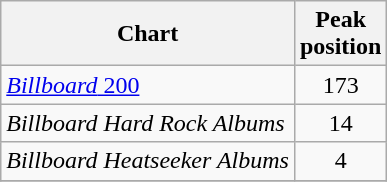<table class="wikitable">
<tr>
<th>Chart</th>
<th>Peak<br>position</th>
</tr>
<tr>
<td><a href='#'><em>Billboard</em> 200</a></td>
<td align="center">173</td>
</tr>
<tr>
<td><em>Billboard Hard Rock Albums</em></td>
<td align="center">14</td>
</tr>
<tr>
<td><em>Billboard Heatseeker Albums</em></td>
<td align="center">4</td>
</tr>
<tr>
</tr>
</table>
